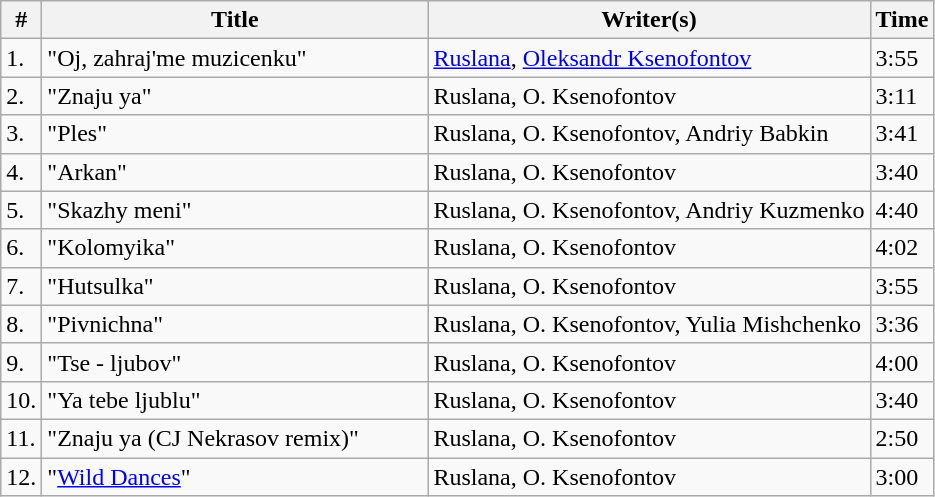<table class="wikitable">
<tr>
<th>#</th>
<th width="250">Title</th>
<th>Writer(s)</th>
<th>Time</th>
</tr>
<tr>
<td>1.</td>
<td>"Oj, zahraj'me muzicenku"</td>
<td><a href='#'>Ruslana</a>, <a href='#'>Oleksandr Ksenofontov</a></td>
<td>3:55</td>
</tr>
<tr>
<td>2.</td>
<td>"Znaju ya"</td>
<td>Ruslana, O. Ksenofontov</td>
<td>3:11</td>
</tr>
<tr>
<td>3.</td>
<td>"Ples"</td>
<td>Ruslana, O. Ksenofontov, Andriy Babkin</td>
<td>3:41</td>
</tr>
<tr>
<td>4.</td>
<td>"Arkan"</td>
<td>Ruslana, O. Ksenofontov</td>
<td>3:40</td>
</tr>
<tr>
<td>5.</td>
<td>"Skazhy meni"</td>
<td>Ruslana, O. Ksenofontov, Andriy Kuzmenko</td>
<td>4:40</td>
</tr>
<tr>
<td>6.</td>
<td>"Kolomyika"</td>
<td>Ruslana, O. Ksenofontov</td>
<td>4:02</td>
</tr>
<tr>
<td>7.</td>
<td>"Hutsulka"</td>
<td>Ruslana, O. Ksenofontov</td>
<td>3:55</td>
</tr>
<tr>
<td>8.</td>
<td>"Pivnichna"</td>
<td>Ruslana, O. Ksenofontov, Yulia Mishchenko</td>
<td>3:36</td>
</tr>
<tr>
<td>9.</td>
<td>"Tse - ljubov"</td>
<td>Ruslana, O. Ksenofontov</td>
<td>4:00</td>
</tr>
<tr>
<td>10.</td>
<td>"Ya tebe ljublu"</td>
<td>Ruslana, O. Ksenofontov</td>
<td>3:40</td>
</tr>
<tr>
<td>11.</td>
<td>"Znaju ya (CJ Nekrasov remix)"</td>
<td>Ruslana, O. Ksenofontov</td>
<td>2:50</td>
</tr>
<tr>
<td>12.</td>
<td>"<a href='#'>Wild Dances</a>"</td>
<td>Ruslana, O. Ksenofontov</td>
<td>3:00</td>
</tr>
</table>
